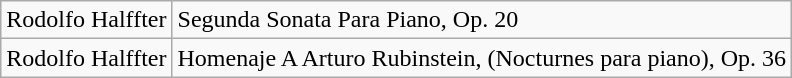<table class="wikitable">
<tr>
<td>Rodolfo Halffter</td>
<td>Segunda Sonata Para Piano, Op. 20</td>
</tr>
<tr>
<td>Rodolfo Halffter</td>
<td>Homenaje A Arturo Rubinstein, (Nocturnes para piano), Op. 36</td>
</tr>
</table>
